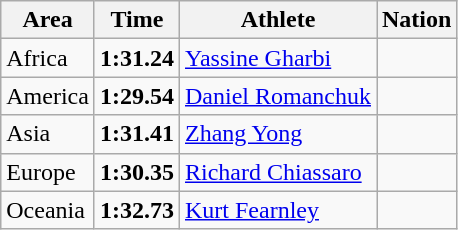<table class="wikitable">
<tr>
<th>Area</th>
<th>Time</th>
<th>Athlete</th>
<th>Nation</th>
</tr>
<tr>
<td>Africa</td>
<td><strong>1:31.24</strong></td>
<td><a href='#'>Yassine Gharbi</a></td>
<td></td>
</tr>
<tr>
<td>America</td>
<td><strong>1:29.54</strong> </td>
<td><a href='#'>Daniel Romanchuk</a></td>
<td></td>
</tr>
<tr>
<td>Asia</td>
<td><strong>1:31.41</strong></td>
<td><a href='#'>Zhang Yong</a></td>
<td></td>
</tr>
<tr>
<td>Europe</td>
<td><strong>1:30.35</strong></td>
<td><a href='#'>Richard Chiassaro</a></td>
<td></td>
</tr>
<tr>
<td>Oceania</td>
<td><strong>1:32.73</strong></td>
<td><a href='#'>Kurt Fearnley</a></td>
<td></td>
</tr>
</table>
